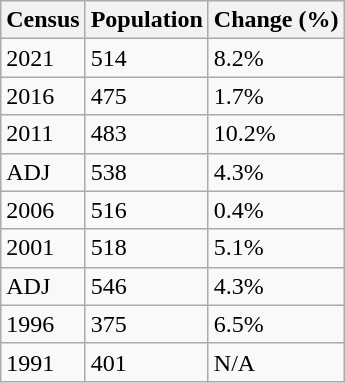<table class="wikitable">
<tr>
<th>Census</th>
<th>Population</th>
<th>Change (%)</th>
</tr>
<tr>
<td>2021</td>
<td>514</td>
<td> 8.2%</td>
</tr>
<tr>
<td>2016</td>
<td>475</td>
<td> 1.7%</td>
</tr>
<tr>
<td>2011</td>
<td>483</td>
<td> 10.2%</td>
</tr>
<tr>
<td>ADJ</td>
<td>538</td>
<td> 4.3%</td>
</tr>
<tr>
<td>2006</td>
<td>516</td>
<td> 0.4%</td>
</tr>
<tr>
<td>2001</td>
<td>518</td>
<td> 5.1%</td>
</tr>
<tr>
<td>ADJ</td>
<td>546</td>
<td> 4.3%</td>
</tr>
<tr>
<td>1996</td>
<td>375</td>
<td> 6.5%</td>
</tr>
<tr>
<td>1991</td>
<td>401</td>
<td>N/A</td>
</tr>
</table>
